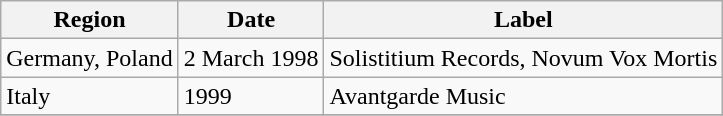<table class="wikitable plainrowheaders">
<tr>
<th scope="col">Region</th>
<th scope="col">Date</th>
<th scope="col">Label</th>
</tr>
<tr>
<td>Germany, Poland</td>
<td>2 March 1998</td>
<td>Solistitium Records, Novum Vox Mortis</td>
</tr>
<tr>
<td>Italy</td>
<td>1999</td>
<td>Avantgarde Music</td>
</tr>
<tr>
</tr>
</table>
